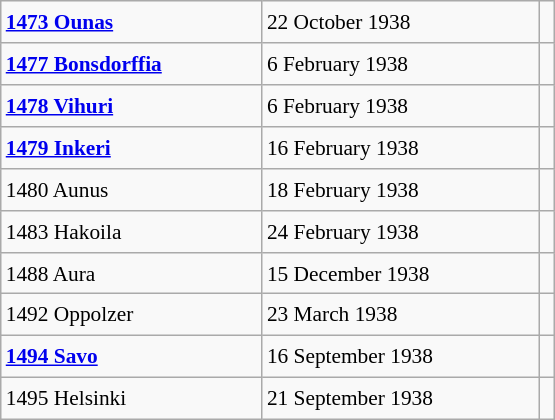<table class="wikitable" style="font-size: 89%; float: left; width: 26em; margin-right: 1em; height: 280px">
<tr>
<td><strong><a href='#'>1473 Ounas</a></strong></td>
<td>22 October 1938</td>
<td></td>
</tr>
<tr>
<td><strong><a href='#'>1477 Bonsdorffia</a></strong></td>
<td>6 February 1938</td>
<td></td>
</tr>
<tr>
<td><strong><a href='#'>1478 Vihuri</a></strong></td>
<td>6 February 1938</td>
<td></td>
</tr>
<tr>
<td><strong><a href='#'>1479 Inkeri</a></strong></td>
<td>16 February 1938</td>
<td></td>
</tr>
<tr>
<td>1480 Aunus</td>
<td>18 February 1938</td>
<td></td>
</tr>
<tr>
<td>1483 Hakoila</td>
<td>24 February 1938</td>
<td></td>
</tr>
<tr>
<td>1488 Aura</td>
<td>15 December 1938</td>
<td></td>
</tr>
<tr>
<td>1492 Oppolzer</td>
<td>23 March 1938</td>
<td></td>
</tr>
<tr>
<td><strong><a href='#'>1494 Savo</a></strong></td>
<td>16 September 1938</td>
<td></td>
</tr>
<tr>
<td>1495 Helsinki</td>
<td>21 September 1938</td>
<td></td>
</tr>
</table>
